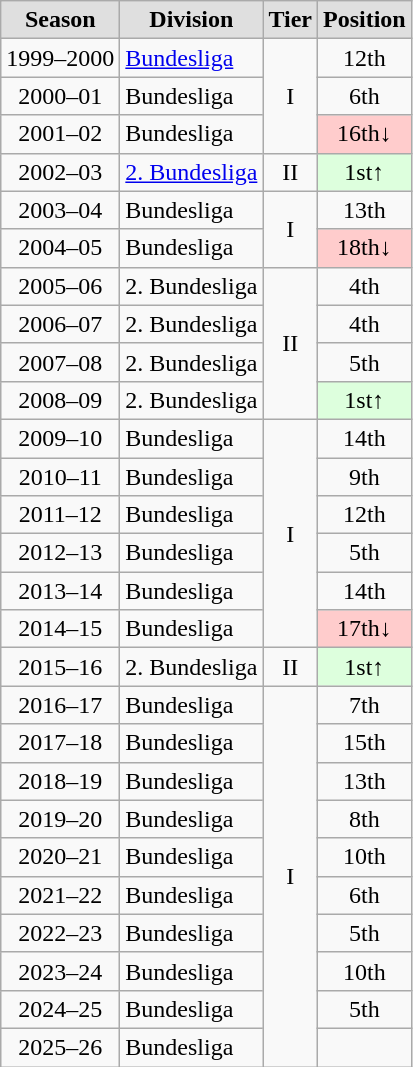<table class="wikitable">
<tr style="text-align:center; background:#dfdfdf;">
<td><strong>Season</strong></td>
<td><strong>Division</strong></td>
<td><strong>Tier</strong></td>
<td><strong>Position</strong></td>
</tr>
<tr style="text-align:center;">
<td>1999–2000</td>
<td style="text-align:left;"><a href='#'>Bundesliga</a></td>
<td rowspan=3>I</td>
<td>12th</td>
</tr>
<tr style="text-align:center;">
<td>2000–01</td>
<td style="text-align:left;">Bundesliga</td>
<td>6th</td>
</tr>
<tr style="text-align:center;">
<td>2001–02</td>
<td style="text-align:left;">Bundesliga</td>
<td style="background:#ffcccc">16th↓</td>
</tr>
<tr style="text-align:center;">
<td>2002–03</td>
<td style="text-align:left;"><a href='#'>2. Bundesliga</a></td>
<td>II</td>
<td style="background:#ddffdd">1st↑</td>
</tr>
<tr style="text-align:center;">
<td>2003–04</td>
<td style="text-align:left;">Bundesliga</td>
<td rowspan=2>I</td>
<td>13th</td>
</tr>
<tr style="text-align:center;">
<td>2004–05</td>
<td style="text-align:left;">Bundesliga</td>
<td style="background:#ffcccc">18th↓</td>
</tr>
<tr style="text-align:center;">
<td>2005–06</td>
<td style="text-align:left;">2. Bundesliga</td>
<td rowspan=4>II</td>
<td>4th</td>
</tr>
<tr style="text-align:center;">
<td>2006–07</td>
<td style="text-align:left;">2. Bundesliga</td>
<td>4th</td>
</tr>
<tr style="text-align:center;">
<td>2007–08</td>
<td style="text-align:left;">2. Bundesliga</td>
<td>5th</td>
</tr>
<tr style="text-align:center;">
<td>2008–09</td>
<td style="text-align:left;">2. Bundesliga</td>
<td style="background:#ddffdd">1st↑</td>
</tr>
<tr style="text-align:center;">
<td>2009–10</td>
<td style="text-align:left;">Bundesliga</td>
<td rowspan=6>I</td>
<td>14th</td>
</tr>
<tr style="text-align:center;">
<td>2010–11</td>
<td style="text-align:left;">Bundesliga</td>
<td>9th</td>
</tr>
<tr style="text-align:center;">
<td>2011–12</td>
<td style="text-align:left;">Bundesliga</td>
<td>12th</td>
</tr>
<tr style="text-align:center;">
<td>2012–13</td>
<td style="text-align:left;">Bundesliga</td>
<td>5th</td>
</tr>
<tr style="text-align:center;">
<td>2013–14</td>
<td style="text-align:left;">Bundesliga</td>
<td>14th</td>
</tr>
<tr style="text-align:center;">
<td>2014–15</td>
<td style="text-align:left;">Bundesliga</td>
<td style="background:#ffcccc">17th↓</td>
</tr>
<tr style="text-align:center;">
<td>2015–16</td>
<td style="text-align:left;">2. Bundesliga</td>
<td>II</td>
<td style="background:#ddffdd">1st↑</td>
</tr>
<tr style="text-align:center;">
<td>2016–17</td>
<td style="text-align:left;">Bundesliga</td>
<td rowspan=10>I</td>
<td>7th</td>
</tr>
<tr style="text-align:center;">
<td>2017–18</td>
<td style="text-align:left;">Bundesliga</td>
<td>15th</td>
</tr>
<tr style="text-align:center;">
<td>2018–19</td>
<td style="text-align:left;">Bundesliga</td>
<td>13th</td>
</tr>
<tr style="text-align:center;">
<td>2019–20</td>
<td style="text-align:left;">Bundesliga</td>
<td>8th</td>
</tr>
<tr style="text-align:center;">
<td>2020–21</td>
<td style="text-align:left;">Bundesliga</td>
<td>10th</td>
</tr>
<tr style="text-align:center;">
<td>2021–22</td>
<td style="text-align:left;">Bundesliga</td>
<td>6th</td>
</tr>
<tr style="text-align:center;">
<td>2022–23</td>
<td style="text-align:left;">Bundesliga</td>
<td>5th</td>
</tr>
<tr style="text-align:center;">
<td>2023–24</td>
<td style="text-align:left;">Bundesliga</td>
<td>10th</td>
</tr>
<tr style="text-align:center;">
<td>2024–25</td>
<td style="text-align:left;">Bundesliga</td>
<td>5th</td>
</tr>
<tr style="text-align:center;">
<td>2025–26</td>
<td style="text-align:left;">Bundesliga</td>
<td></td>
</tr>
</table>
